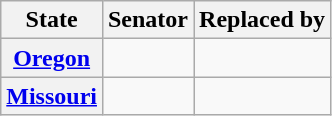<table class="wikitable sortable plainrowheaders">
<tr>
<th scope="col">State</th>
<th scope="col">Senator</th>
<th scope="col">Replaced by</th>
</tr>
<tr>
<th><a href='#'>Oregon</a></th>
<td></td>
<td></td>
</tr>
<tr>
<th><a href='#'>Missouri</a></th>
<td></td>
<td></td>
</tr>
</table>
